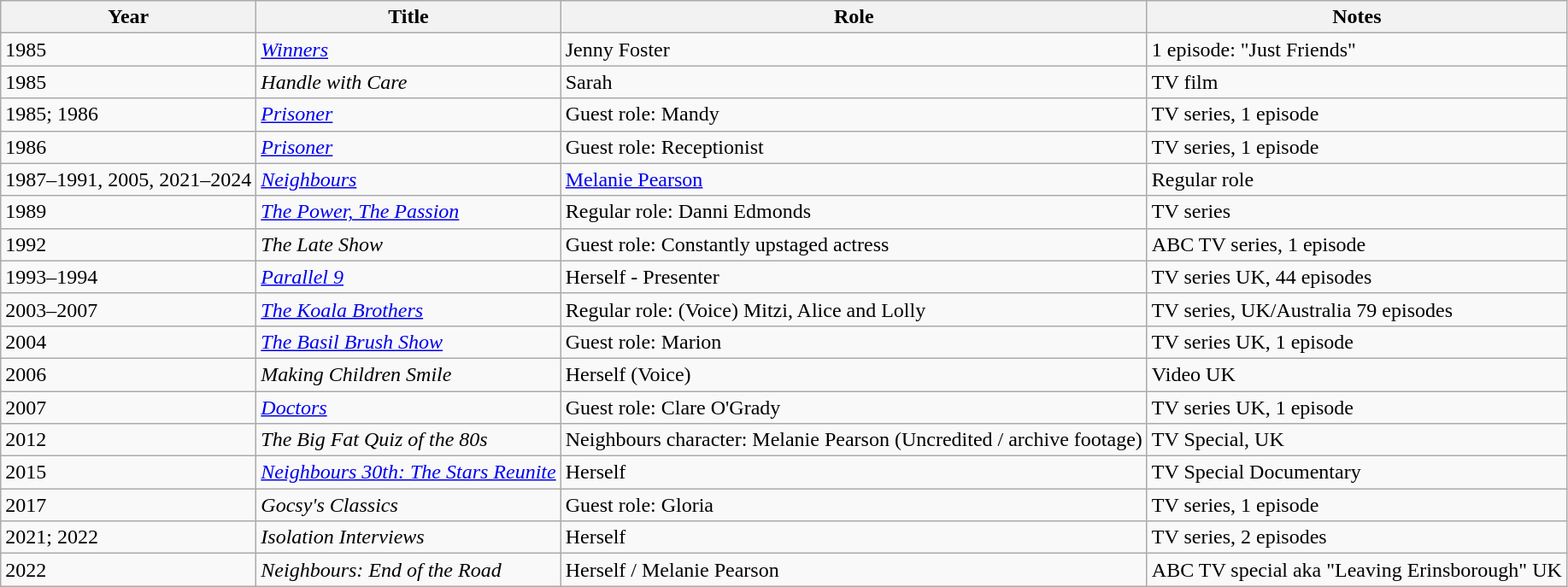<table class="wikitable sortable">
<tr>
<th>Year</th>
<th>Title</th>
<th>Role</th>
<th class="unsortable">Notes</th>
</tr>
<tr>
<td>1985</td>
<td><em><a href='#'>Winners</a></em></td>
<td>Jenny Foster</td>
<td>1 episode: "Just Friends"</td>
</tr>
<tr>
<td>1985</td>
<td><em>Handle with Care</em></td>
<td>Sarah</td>
<td>TV film</td>
</tr>
<tr>
<td>1985; 1986</td>
<td><em><a href='#'>Prisoner</a></em></td>
<td>Guest role: Mandy</td>
<td>TV series, 1 episode</td>
</tr>
<tr>
<td>1986</td>
<td><em><a href='#'>Prisoner</a></em></td>
<td>Guest role: Receptionist</td>
<td>TV series, 1 episode</td>
</tr>
<tr>
<td>1987–1991, 2005, 2021–2024</td>
<td><em><a href='#'>Neighbours</a></em></td>
<td><a href='#'>Melanie Pearson</a></td>
<td>Regular role</td>
</tr>
<tr>
<td>1989</td>
<td><em><a href='#'>The Power, The Passion</a></em></td>
<td>Regular role: Danni Edmonds</td>
<td>TV series</td>
</tr>
<tr>
<td>1992</td>
<td><em>The Late Show</em></td>
<td>Guest role: Constantly upstaged actress</td>
<td>ABC TV series, 1 episode</td>
</tr>
<tr>
<td>1993–1994</td>
<td><em><a href='#'>Parallel 9</a></em></td>
<td>Herself - Presenter</td>
<td>TV series UK, 44 episodes</td>
</tr>
<tr>
<td>2003–2007</td>
<td><em><a href='#'>The Koala Brothers</a></em></td>
<td>Regular role: (Voice) Mitzi, Alice and Lolly</td>
<td>TV series, UK/Australia 79 episodes</td>
</tr>
<tr>
<td>2004</td>
<td><em><a href='#'>The Basil Brush Show</a></em></td>
<td>Guest role: Marion</td>
<td>TV series UK, 1 episode</td>
</tr>
<tr>
<td>2006</td>
<td><em>Making Children Smile</em></td>
<td>Herself (Voice)</td>
<td>Video UK</td>
</tr>
<tr>
<td>2007</td>
<td><em><a href='#'>Doctors</a></em></td>
<td>Guest role: Clare O'Grady</td>
<td>TV series UK, 1 episode</td>
</tr>
<tr>
<td>2012</td>
<td><em>The Big Fat Quiz of the 80s</em></td>
<td>Neighbours character: Melanie Pearson (Uncredited / archive footage)</td>
<td>TV Special, UK</td>
</tr>
<tr>
<td>2015</td>
<td><em><a href='#'>Neighbours 30th: The Stars Reunite</a></em></td>
<td>Herself</td>
<td>TV Special Documentary</td>
</tr>
<tr>
<td>2017</td>
<td><em>Gocsy's Classics</em></td>
<td>Guest role: Gloria</td>
<td>TV series, 1 episode</td>
</tr>
<tr>
<td>2021; 2022</td>
<td><em>Isolation Interviews</em></td>
<td>Herself</td>
<td>TV series, 2 episodes</td>
</tr>
<tr>
<td>2022</td>
<td><em>Neighbours: End of the Road</em></td>
<td>Herself / Melanie Pearson</td>
<td>ABC TV special aka "Leaving Erinsborough" UK</td>
</tr>
</table>
